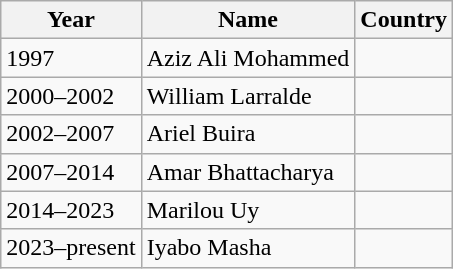<table class="wikitable">
<tr>
<th>Year</th>
<th>Name</th>
<th>Country</th>
</tr>
<tr>
<td>1997</td>
<td>Aziz Ali Mohammed</td>
<td></td>
</tr>
<tr>
<td>2000–2002</td>
<td>William Larralde</td>
<td></td>
</tr>
<tr>
<td>2002–2007</td>
<td>Ariel Buira</td>
<td></td>
</tr>
<tr>
<td>2007–2014</td>
<td>Amar Bhattacharya</td>
<td></td>
</tr>
<tr>
<td>2014–2023</td>
<td>Marilou Uy</td>
<td></td>
</tr>
<tr>
<td>2023–present</td>
<td>Iyabo Masha</td>
<td></td>
</tr>
</table>
